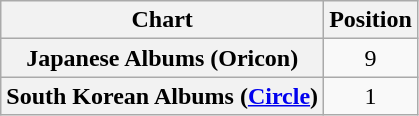<table class="wikitable sortable plainrowheaders" style="text-align:center">
<tr>
<th scope="col">Chart</th>
<th scope="col">Position</th>
</tr>
<tr>
<th scope="row">Japanese Albums (Oricon)</th>
<td>9</td>
</tr>
<tr>
<th scope="row">South Korean Albums (<a href='#'>Circle</a>)</th>
<td>1</td>
</tr>
</table>
